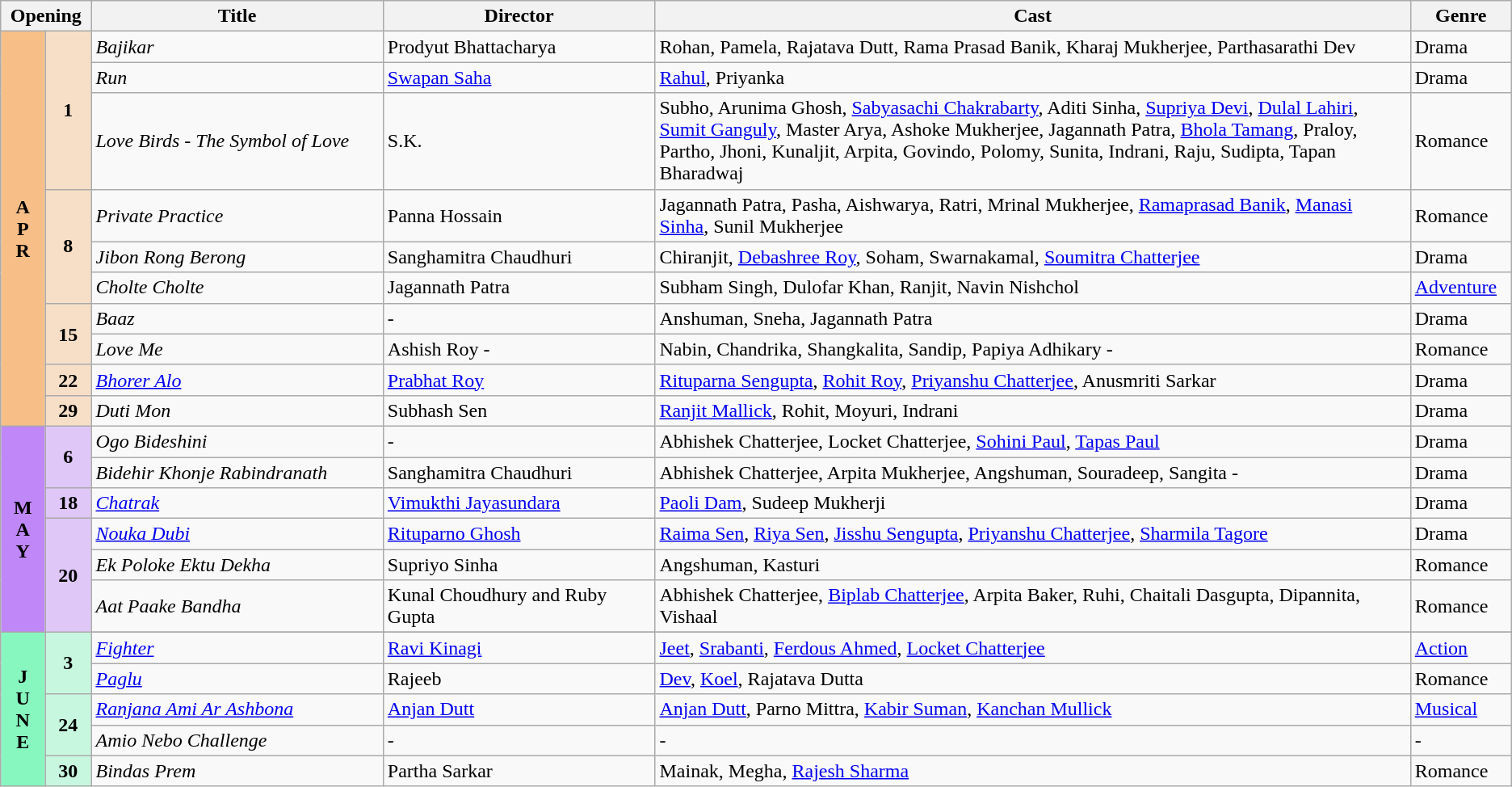<table class="wikitable sortable">
<tr>
<th colspan="2" style="width:6%;">Opening</th>
<th>Title</th>
<th style="width:18%;">Director</th>
<th style="width:50%;">Cast</th>
<th>Genre</th>
</tr>
<tr>
<th rowspan="10" style="text-align:center; background:#f7bf87">A<br>P<br>R</th>
<td rowspan="3" style="text-align:center; background:#f7dfc7"><strong>1</strong></td>
<td><em>Bajikar</em></td>
<td>Prodyut Bhattacharya</td>
<td>Rohan, Pamela, Rajatava Dutt, Rama Prasad Banik, Kharaj Mukherjee, Parthasarathi Dev</td>
<td>Drama</td>
</tr>
<tr>
<td><em>Run</em></td>
<td><a href='#'>Swapan Saha</a></td>
<td><a href='#'>Rahul</a>, Priyanka</td>
<td>Drama</td>
</tr>
<tr>
<td><em>Love Birds - The Symbol of Love</em></td>
<td>S.K.</td>
<td>Subho, Arunima Ghosh, <a href='#'>Sabyasachi Chakrabarty</a>, Aditi Sinha, <a href='#'>Supriya Devi</a>, <a href='#'>Dulal Lahiri</a>, <a href='#'>Sumit Ganguly</a>, Master Arya, Ashoke Mukherjee, Jagannath Patra, <a href='#'>Bhola Tamang</a>, Praloy, Partho, Jhoni, Kunaljit, Arpita, Govindo, Polomy, Sunita, Indrani, Raju, Sudipta, Tapan Bharadwaj</td>
<td>Romance</td>
</tr>
<tr>
<td rowspan="3" style="text-align:center; background:#f7dfc7"><strong>8</strong></td>
<td><em>Private Practice</em></td>
<td>Panna Hossain</td>
<td>Jagannath Patra, Pasha, Aishwarya, Ratri, Mrinal Mukherjee, <a href='#'>Ramaprasad Banik</a>, <a href='#'>Manasi Sinha</a>, Sunil Mukherjee</td>
<td>Romance</td>
</tr>
<tr>
<td><em>Jibon Rong Berong</em></td>
<td>Sanghamitra Chaudhuri</td>
<td>Chiranjit, <a href='#'>Debashree Roy</a>, Soham, Swarnakamal, <a href='#'>Soumitra Chatterjee</a></td>
<td>Drama</td>
</tr>
<tr>
<td><em>Cholte Cholte</em></td>
<td>Jagannath Patra</td>
<td>Subham Singh, Dulofar Khan, Ranjit, Navin Nishchol</td>
<td><a href='#'>Adventure</a></td>
</tr>
<tr>
<td rowspan="2" style="text-align:center; background:#f7dfc7"><strong>15</strong></td>
<td><em>Baaz</em></td>
<td>-</td>
<td>Anshuman, Sneha, Jagannath Patra</td>
<td>Drama</td>
</tr>
<tr>
<td><em>Love Me</em></td>
<td>Ashish Roy -</td>
<td>Nabin, Chandrika, Shangkalita, Sandip, Papiya Adhikary -</td>
<td>Romance</td>
</tr>
<tr>
<td rowspan="1" style="text-align:center; background:#f7dfc7"><strong>22</strong></td>
<td><em><a href='#'>Bhorer Alo</a></em></td>
<td><a href='#'>Prabhat Roy</a></td>
<td><a href='#'>Rituparna Sengupta</a>, <a href='#'>Rohit Roy</a>, <a href='#'>Priyanshu Chatterjee</a>, Anusmriti Sarkar</td>
<td>Drama</td>
</tr>
<tr>
<td rowspan="1" style="text-align:center; background:#f7dfc7"><strong>29</strong></td>
<td><em>Duti Mon</em></td>
<td>Subhash Sen</td>
<td><a href='#'>Ranjit Mallick</a>, Rohit, Moyuri, Indrani</td>
<td>Drama</td>
</tr>
<tr>
<th rowspan="6" style="text-align:center; background:#bf87f7">M<br>A<br>Y</th>
<td rowspan="2" style="text-align:center; background:#dfc7f7"><strong>6</strong></td>
<td><em>Ogo Bideshini</em></td>
<td>-</td>
<td>Abhishek Chatterjee, Locket Chatterjee, <a href='#'>Sohini Paul</a>, <a href='#'>Tapas Paul</a></td>
<td>Drama</td>
</tr>
<tr>
<td><em>Bidehir Khonje Rabindranath</em></td>
<td>Sanghamitra Chaudhuri</td>
<td>Abhishek Chatterjee, Arpita Mukherjee, Angshuman, Souradeep, Sangita -</td>
<td>Drama</td>
</tr>
<tr>
<td rowspan="1" style="text-align:center; background:#dfc7f7"><strong>18</strong></td>
<td><em><a href='#'>Chatrak</a></em></td>
<td><a href='#'>Vimukthi Jayasundara</a></td>
<td><a href='#'>Paoli Dam</a>, Sudeep Mukherji</td>
<td>Drama</td>
</tr>
<tr>
<td rowspan="3" style="text-align:center; background:#dfc7f7"><strong>20</strong></td>
<td><em><a href='#'>Nouka Dubi</a></em></td>
<td><a href='#'>Rituparno Ghosh</a></td>
<td><a href='#'>Raima Sen</a>, <a href='#'>Riya Sen</a>, <a href='#'>Jisshu Sengupta</a>, <a href='#'>Priyanshu Chatterjee</a>, <a href='#'>Sharmila Tagore</a></td>
<td>Drama</td>
</tr>
<tr>
<td><em>Ek Poloke Ektu Dekha</em></td>
<td>Supriyo Sinha</td>
<td>Angshuman, Kasturi</td>
<td>Romance</td>
</tr>
<tr>
<td><em>Aat Paake Bandha</em></td>
<td>Kunal Choudhury and Ruby Gupta</td>
<td>Abhishek Chatterjee, <a href='#'>Biplab Chatterjee</a>, Arpita Baker, Ruhi, Chaitali Dasgupta, Dipannita, Vishaal</td>
<td>Romance</td>
</tr>
<tr style="text-align:center;">
<th rowspan="6" style="text-align:center; background:#87f7bf">J<br>U<br>N<br>E</th>
<td rowspan="3" style="text-align:center; background:#c7f7df"><strong>3</strong></td>
</tr>
<tr>
<td><em><a href='#'>Fighter</a></em></td>
<td><a href='#'>Ravi Kinagi</a></td>
<td><a href='#'>Jeet</a>, <a href='#'>Srabanti</a>, <a href='#'>Ferdous Ahmed</a>, <a href='#'>Locket Chatterjee</a></td>
<td><a href='#'>Action</a></td>
</tr>
<tr>
<td><em><a href='#'>Paglu</a></em></td>
<td>Rajeeb</td>
<td><a href='#'>Dev</a>, <a href='#'>Koel</a>, Rajatava Dutta</td>
<td>Romance</td>
</tr>
<tr>
<td rowspan="2" style="text-align:center; background:#c7f7df"><strong>24</strong></td>
<td><em><a href='#'>Ranjana Ami Ar Ashbona</a></em></td>
<td><a href='#'>Anjan Dutt</a></td>
<td><a href='#'>Anjan Dutt</a>, Parno Mittra, <a href='#'>Kabir Suman</a>, <a href='#'>Kanchan Mullick</a></td>
<td><a href='#'>Musical</a></td>
</tr>
<tr>
<td><em>Amio Nebo Challenge</em></td>
<td>-</td>
<td>-</td>
<td>-</td>
</tr>
<tr>
<td rowspan="1" style="text-align:center; background:#c7f7df"><strong>30</strong></td>
<td><em>Bindas Prem</em></td>
<td>Partha Sarkar</td>
<td>Mainak, Megha, <a href='#'>Rajesh Sharma</a></td>
<td>Romance</td>
</tr>
</table>
